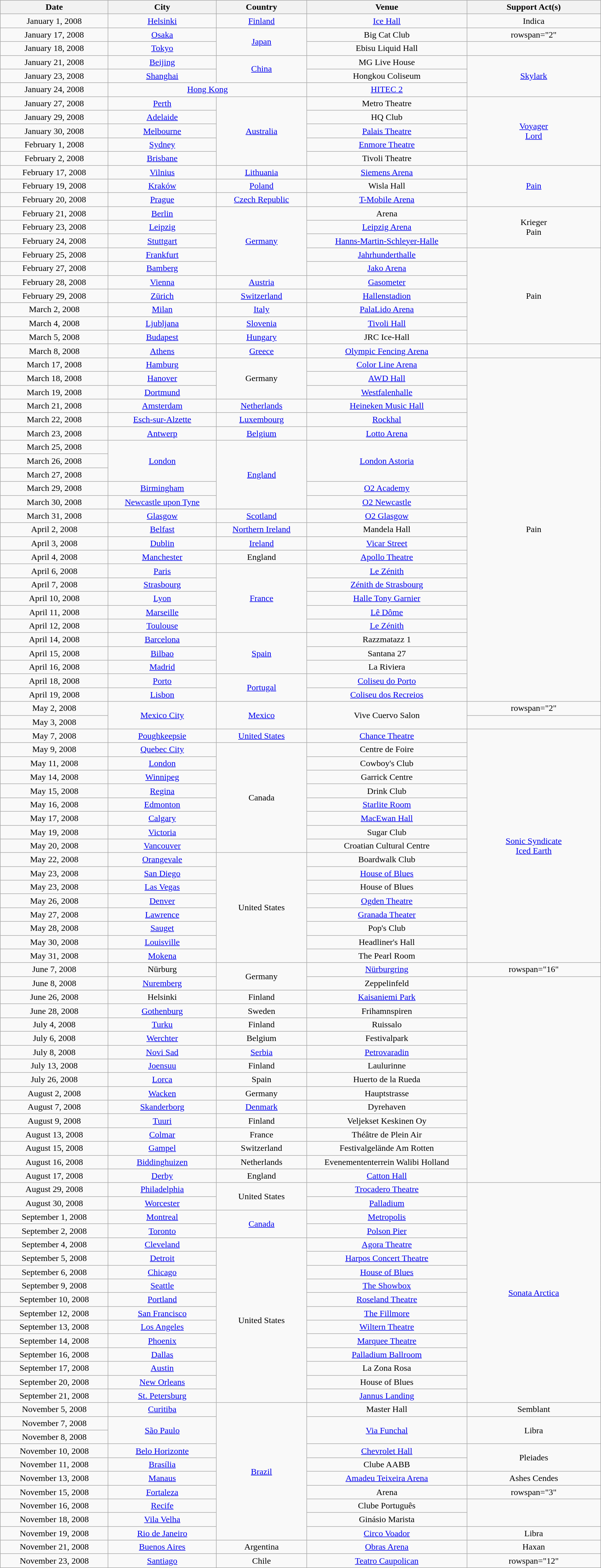<table class="wikitable plainrowheaders" style="text-align:center;">
<tr>
<th scope="col" style="width:12em;">Date</th>
<th scope="col" style="width:12em;">City</th>
<th scope="col" style="width:10em;">Country</th>
<th scope="col" style="width:18em;">Venue</th>
<th scope="col" style="width:15em;">Support Act(s)</th>
</tr>
<tr>
<td>January 1, 2008</td>
<td><a href='#'>Helsinki</a></td>
<td><a href='#'>Finland</a></td>
<td><a href='#'>Ice Hall</a></td>
<td>Indica</td>
</tr>
<tr>
<td>January 17, 2008</td>
<td><a href='#'>Osaka</a></td>
<td rowspan="2"><a href='#'>Japan</a></td>
<td>Big Cat Club</td>
<td>rowspan="2" </td>
</tr>
<tr>
<td>January 18, 2008</td>
<td><a href='#'>Tokyo</a></td>
<td>Ebisu Liquid Hall</td>
</tr>
<tr>
<td>January 21, 2008</td>
<td><a href='#'>Beijing</a></td>
<td rowspan="2"><a href='#'>China</a></td>
<td>MG Live House</td>
<td rowspan="3"><a href='#'>Skylark</a></td>
</tr>
<tr>
<td>January 23, 2008</td>
<td><a href='#'>Shanghai</a></td>
<td>Hongkou Coliseum</td>
</tr>
<tr>
<td>January 24, 2008</td>
<td colspan="2"><a href='#'>Hong Kong</a></td>
<td><a href='#'>HITEC 2</a></td>
</tr>
<tr>
<td>January 27, 2008</td>
<td><a href='#'>Perth</a></td>
<td rowspan="5"><a href='#'>Australia</a></td>
<td>Metro Theatre</td>
<td rowspan="5"><a href='#'>Voyager</a><br><a href='#'>Lord</a></td>
</tr>
<tr>
<td>January 29, 2008</td>
<td><a href='#'>Adelaide</a></td>
<td>HQ Club</td>
</tr>
<tr>
<td>January 30, 2008</td>
<td><a href='#'>Melbourne</a></td>
<td><a href='#'>Palais Theatre</a></td>
</tr>
<tr>
<td>February 1, 2008</td>
<td><a href='#'>Sydney</a></td>
<td><a href='#'>Enmore Theatre</a></td>
</tr>
<tr>
<td>February 2, 2008</td>
<td><a href='#'>Brisbane</a></td>
<td>Tivoli Theatre</td>
</tr>
<tr>
<td>February 17, 2008</td>
<td><a href='#'>Vilnius</a></td>
<td><a href='#'>Lithuania</a></td>
<td><a href='#'>Siemens Arena</a></td>
<td rowspan="3"><a href='#'>Pain</a></td>
</tr>
<tr>
<td>February 19, 2008</td>
<td><a href='#'>Kraków</a></td>
<td><a href='#'>Poland</a></td>
<td>Wisla Hall</td>
</tr>
<tr>
<td>February 20, 2008</td>
<td><a href='#'>Prague</a></td>
<td><a href='#'>Czech Republic</a></td>
<td><a href='#'>T-Mobile Arena</a></td>
</tr>
<tr>
<td>February 21, 2008</td>
<td><a href='#'>Berlin</a></td>
<td rowspan="5"><a href='#'>Germany</a></td>
<td>Arena</td>
<td rowspan="3">Krieger<br>Pain</td>
</tr>
<tr>
<td>February 23, 2008</td>
<td><a href='#'>Leipzig</a></td>
<td><a href='#'>Leipzig Arena</a></td>
</tr>
<tr>
<td>February 24, 2008</td>
<td><a href='#'>Stuttgart</a></td>
<td><a href='#'>Hanns-Martin-Schleyer-Halle</a></td>
</tr>
<tr>
<td>February 25, 2008</td>
<td><a href='#'>Frankfurt</a></td>
<td><a href='#'>Jahrhunderthalle</a></td>
<td rowspan="7">Pain</td>
</tr>
<tr>
<td>February 27, 2008</td>
<td><a href='#'>Bamberg</a></td>
<td><a href='#'>Jako Arena</a></td>
</tr>
<tr>
<td>February 28, 2008</td>
<td><a href='#'>Vienna</a></td>
<td><a href='#'>Austria</a></td>
<td><a href='#'>Gasometer</a></td>
</tr>
<tr>
<td>February 29, 2008</td>
<td><a href='#'>Zürich</a></td>
<td><a href='#'>Switzerland</a></td>
<td><a href='#'>Hallenstadion</a></td>
</tr>
<tr>
<td>March 2, 2008</td>
<td><a href='#'>Milan</a></td>
<td><a href='#'>Italy</a></td>
<td><a href='#'>PalaLido Arena</a></td>
</tr>
<tr>
<td>March 4, 2008</td>
<td><a href='#'>Ljubljana</a></td>
<td><a href='#'>Slovenia</a></td>
<td><a href='#'>Tivoli Hall</a></td>
</tr>
<tr>
<td>March 5, 2008</td>
<td><a href='#'>Budapest</a></td>
<td><a href='#'>Hungary</a></td>
<td>JRC Ice-Hall</td>
</tr>
<tr>
<td>March 8, 2008</td>
<td><a href='#'>Athens</a></td>
<td><a href='#'>Greece</a></td>
<td><a href='#'>Olympic Fencing Arena</a></td>
<td></td>
</tr>
<tr>
<td>March 17, 2008</td>
<td><a href='#'>Hamburg</a></td>
<td rowspan="3">Germany</td>
<td><a href='#'>Color Line Arena</a></td>
<td rowspan="25">Pain</td>
</tr>
<tr>
<td>March 18, 2008</td>
<td><a href='#'>Hanover</a></td>
<td><a href='#'>AWD Hall</a></td>
</tr>
<tr>
<td>March 19, 2008</td>
<td><a href='#'>Dortmund</a></td>
<td><a href='#'>Westfalenhalle</a></td>
</tr>
<tr>
<td>March 21, 2008</td>
<td><a href='#'>Amsterdam</a></td>
<td><a href='#'>Netherlands</a></td>
<td><a href='#'>Heineken Music Hall</a></td>
</tr>
<tr>
<td>March 22, 2008</td>
<td><a href='#'>Esch-sur-Alzette</a></td>
<td><a href='#'>Luxembourg</a></td>
<td><a href='#'>Rockhal</a></td>
</tr>
<tr>
<td>March 23, 2008</td>
<td><a href='#'>Antwerp</a></td>
<td><a href='#'>Belgium</a></td>
<td><a href='#'>Lotto Arena</a></td>
</tr>
<tr>
<td>March 25, 2008</td>
<td rowspan="3"><a href='#'>London</a></td>
<td rowspan="5"><a href='#'>England</a></td>
<td rowspan="3"><a href='#'>London Astoria</a></td>
</tr>
<tr>
<td>March 26, 2008</td>
</tr>
<tr>
<td>March 27, 2008</td>
</tr>
<tr>
<td>March 29, 2008</td>
<td><a href='#'>Birmingham</a></td>
<td><a href='#'>O2 Academy</a></td>
</tr>
<tr>
<td>March 30, 2008</td>
<td><a href='#'>Newcastle upon Tyne</a></td>
<td><a href='#'>O2 Newcastle</a></td>
</tr>
<tr>
<td>March 31, 2008</td>
<td><a href='#'>Glasgow</a></td>
<td><a href='#'>Scotland</a></td>
<td><a href='#'>O2 Glasgow</a></td>
</tr>
<tr>
<td>April 2, 2008</td>
<td><a href='#'>Belfast</a></td>
<td><a href='#'>Northern Ireland</a></td>
<td>Mandela Hall</td>
</tr>
<tr>
<td>April 3, 2008</td>
<td><a href='#'>Dublin</a></td>
<td><a href='#'>Ireland</a></td>
<td><a href='#'>Vicar Street</a></td>
</tr>
<tr>
<td>April 4, 2008</td>
<td><a href='#'>Manchester</a></td>
<td>England</td>
<td><a href='#'>Apollo Theatre</a></td>
</tr>
<tr>
<td>April 6, 2008</td>
<td><a href='#'>Paris</a></td>
<td rowspan="5"><a href='#'>France</a></td>
<td><a href='#'>Le Zénith</a></td>
</tr>
<tr>
<td>April 7, 2008</td>
<td><a href='#'>Strasbourg</a></td>
<td><a href='#'>Zénith de Strasbourg</a></td>
</tr>
<tr>
<td>April 10, 2008</td>
<td><a href='#'>Lyon</a></td>
<td><a href='#'>Halle Tony Garnier</a></td>
</tr>
<tr>
<td>April 11, 2008</td>
<td><a href='#'>Marseille</a></td>
<td><a href='#'>Lê Dôme</a></td>
</tr>
<tr>
<td>April 12, 2008</td>
<td><a href='#'>Toulouse</a></td>
<td><a href='#'>Le Zénith</a></td>
</tr>
<tr>
<td>April 14, 2008</td>
<td><a href='#'>Barcelona</a></td>
<td rowspan="3"><a href='#'>Spain</a></td>
<td>Razzmatazz 1</td>
</tr>
<tr>
<td>April 15, 2008</td>
<td><a href='#'>Bilbao</a></td>
<td>Santana 27</td>
</tr>
<tr>
<td>April 16, 2008</td>
<td><a href='#'>Madrid</a></td>
<td>La Riviera</td>
</tr>
<tr>
<td>April 18, 2008</td>
<td><a href='#'>Porto</a></td>
<td rowspan="2"><a href='#'>Portugal</a></td>
<td><a href='#'>Coliseu do Porto</a></td>
</tr>
<tr>
<td>April 19, 2008</td>
<td><a href='#'>Lisbon</a></td>
<td><a href='#'>Coliseu dos Recreios</a></td>
</tr>
<tr>
<td>May 2, 2008</td>
<td rowspan="2"><a href='#'>Mexico City</a></td>
<td rowspan="2"><a href='#'>Mexico</a></td>
<td rowspan="2">Vive Cuervo Salon</td>
<td>rowspan="2" </td>
</tr>
<tr>
<td>May 3, 2008</td>
</tr>
<tr>
<td>May 7, 2008</td>
<td><a href='#'>Poughkeepsie</a></td>
<td><a href='#'>United States</a></td>
<td><a href='#'>Chance Theatre</a></td>
<td rowspan="17"><a href='#'>Sonic Syndicate</a><br><a href='#'>Iced Earth</a></td>
</tr>
<tr>
<td>May 9, 2008</td>
<td><a href='#'>Quebec City</a></td>
<td rowspan="8">Canada</td>
<td>Centre de Foire</td>
</tr>
<tr>
<td>May 11, 2008</td>
<td><a href='#'>London</a></td>
<td>Cowboy's Club</td>
</tr>
<tr>
<td>May 14, 2008</td>
<td><a href='#'>Winnipeg</a></td>
<td>Garrick Centre</td>
</tr>
<tr>
<td>May 15, 2008</td>
<td><a href='#'>Regina</a></td>
<td>Drink Club</td>
</tr>
<tr>
<td>May 16, 2008</td>
<td><a href='#'>Edmonton</a></td>
<td><a href='#'>Starlite Room</a></td>
</tr>
<tr>
<td>May 17, 2008</td>
<td><a href='#'>Calgary</a></td>
<td><a href='#'>MacEwan Hall</a></td>
</tr>
<tr>
<td>May 19, 2008</td>
<td><a href='#'>Victoria</a></td>
<td>Sugar Club</td>
</tr>
<tr>
<td>May 20, 2008</td>
<td><a href='#'>Vancouver</a></td>
<td>Croatian Cultural Centre</td>
</tr>
<tr>
<td>May 22, 2008</td>
<td><a href='#'>Orangevale</a></td>
<td rowspan="8">United States</td>
<td>Boardwalk Club</td>
</tr>
<tr>
<td>May 23, 2008</td>
<td><a href='#'>San Diego</a></td>
<td><a href='#'>House of Blues</a></td>
</tr>
<tr>
<td>May 23, 2008</td>
<td><a href='#'>Las Vegas</a></td>
<td>House of Blues</td>
</tr>
<tr>
<td>May 26, 2008</td>
<td><a href='#'>Denver</a></td>
<td><a href='#'>Ogden Theatre</a></td>
</tr>
<tr>
<td>May 27, 2008</td>
<td><a href='#'>Lawrence</a></td>
<td><a href='#'>Granada Theater</a></td>
</tr>
<tr>
<td>May 28, 2008</td>
<td><a href='#'>Sauget</a></td>
<td>Pop's Club</td>
</tr>
<tr>
<td>May 30, 2008</td>
<td><a href='#'>Louisville</a></td>
<td>Headliner's Hall</td>
</tr>
<tr>
<td>May 31, 2008</td>
<td><a href='#'>Mokena</a></td>
<td>The Pearl Room</td>
</tr>
<tr>
<td>June 7, 2008</td>
<td>Nürburg</td>
<td rowspan="2">Germany</td>
<td><a href='#'>Nürburgring</a></td>
<td>rowspan="16" </td>
</tr>
<tr>
<td>June 8, 2008</td>
<td><a href='#'>Nuremberg</a></td>
<td>Zeppelinfeld</td>
</tr>
<tr>
<td>June 26, 2008</td>
<td>Helsinki</td>
<td>Finland</td>
<td><a href='#'>Kaisaniemi Park</a></td>
</tr>
<tr>
<td>June 28, 2008</td>
<td><a href='#'>Gothenburg</a></td>
<td>Sweden</td>
<td>Frihamnspiren</td>
</tr>
<tr>
<td>July 4, 2008</td>
<td><a href='#'>Turku</a></td>
<td>Finland</td>
<td>Ruissalo</td>
</tr>
<tr>
<td>July 6, 2008</td>
<td><a href='#'>Werchter</a></td>
<td>Belgium</td>
<td>Festivalpark</td>
</tr>
<tr>
<td>July 8, 2008</td>
<td><a href='#'>Novi Sad</a></td>
<td><a href='#'>Serbia</a></td>
<td><a href='#'>Petrovaradin</a></td>
</tr>
<tr>
<td>July 13, 2008</td>
<td><a href='#'>Joensuu</a></td>
<td>Finland</td>
<td>Laulurinne</td>
</tr>
<tr>
<td>July 26, 2008</td>
<td><a href='#'>Lorca</a></td>
<td>Spain</td>
<td>Huerto de la Rueda</td>
</tr>
<tr>
<td>August 2, 2008</td>
<td><a href='#'>Wacken</a></td>
<td>Germany</td>
<td>Hauptstrasse</td>
</tr>
<tr>
<td>August 7, 2008</td>
<td><a href='#'>Skanderborg</a></td>
<td><a href='#'>Denmark</a></td>
<td>Dyrehaven</td>
</tr>
<tr>
<td>August 9, 2008</td>
<td><a href='#'>Tuuri</a></td>
<td>Finland</td>
<td>Veljekset Keskinen Oy</td>
</tr>
<tr>
<td>August 13, 2008</td>
<td><a href='#'>Colmar</a></td>
<td>France</td>
<td>Théâtre de Plein Air</td>
</tr>
<tr>
<td>August 15, 2008</td>
<td><a href='#'>Gampel</a></td>
<td>Switzerland</td>
<td>Festivalgelände Am Rotten</td>
</tr>
<tr>
<td>August 16, 2008</td>
<td><a href='#'>Biddinghuizen</a></td>
<td>Netherlands</td>
<td>Evenemententerrein Walibi Holland</td>
</tr>
<tr>
<td>August 17, 2008</td>
<td><a href='#'>Derby</a></td>
<td>England</td>
<td><a href='#'>Catton Hall</a></td>
</tr>
<tr>
<td>August 29, 2008</td>
<td><a href='#'>Philadelphia</a></td>
<td rowspan="2">United States</td>
<td><a href='#'>Trocadero Theatre</a></td>
<td rowspan="16"><a href='#'>Sonata Arctica</a></td>
</tr>
<tr>
<td>August 30, 2008</td>
<td><a href='#'>Worcester</a></td>
<td><a href='#'>Palladium</a></td>
</tr>
<tr>
<td>September 1, 2008</td>
<td><a href='#'>Montreal</a></td>
<td rowspan="2"><a href='#'>Canada</a></td>
<td><a href='#'>Metropolis</a></td>
</tr>
<tr>
<td>September 2, 2008</td>
<td><a href='#'>Toronto</a></td>
<td><a href='#'>Polson Pier</a></td>
</tr>
<tr>
<td>September 4, 2008</td>
<td><a href='#'>Cleveland</a></td>
<td rowspan="12">United States</td>
<td><a href='#'>Agora Theatre</a></td>
</tr>
<tr>
<td>September 5, 2008</td>
<td><a href='#'>Detroit</a></td>
<td><a href='#'>Harpos Concert Theatre</a></td>
</tr>
<tr>
<td>September 6, 2008</td>
<td><a href='#'>Chicago</a></td>
<td><a href='#'>House of Blues</a></td>
</tr>
<tr>
<td>September 9, 2008</td>
<td><a href='#'>Seattle</a></td>
<td><a href='#'>The Showbox</a></td>
</tr>
<tr>
<td>September 10, 2008</td>
<td><a href='#'>Portland</a></td>
<td><a href='#'>Roseland Theatre</a></td>
</tr>
<tr>
<td>September 12, 2008</td>
<td><a href='#'>San Francisco</a></td>
<td><a href='#'>The Fillmore</a></td>
</tr>
<tr>
<td>September 13, 2008</td>
<td><a href='#'>Los Angeles</a></td>
<td><a href='#'>Wiltern Theatre</a></td>
</tr>
<tr>
<td>September 14, 2008</td>
<td><a href='#'>Phoenix</a></td>
<td><a href='#'>Marquee Theatre</a></td>
</tr>
<tr>
<td>September 16, 2008</td>
<td><a href='#'>Dallas</a></td>
<td><a href='#'>Palladium Ballroom</a></td>
</tr>
<tr>
<td>September 17, 2008</td>
<td><a href='#'>Austin</a></td>
<td>La Zona Rosa</td>
</tr>
<tr>
<td>September 20, 2008</td>
<td><a href='#'>New Orleans</a></td>
<td>House of Blues</td>
</tr>
<tr>
<td>September 21, 2008</td>
<td><a href='#'>St. Petersburg</a></td>
<td><a href='#'>Jannus Landing</a></td>
</tr>
<tr>
<td>November 5, 2008</td>
<td><a href='#'>Curitiba</a></td>
<td rowspan="10"><a href='#'>Brazil</a></td>
<td>Master Hall</td>
<td>Semblant</td>
</tr>
<tr>
<td>November 7, 2008</td>
<td rowspan="2"><a href='#'>São Paulo</a></td>
<td rowspan="2"><a href='#'>Via Funchal</a></td>
<td rowspan="2">Libra</td>
</tr>
<tr>
<td>November 8, 2008</td>
</tr>
<tr>
<td>November 10, 2008</td>
<td><a href='#'>Belo Horizonte</a></td>
<td><a href='#'>Chevrolet Hall</a></td>
<td rowspan="2">Pleiades</td>
</tr>
<tr>
<td>November 11, 2008</td>
<td><a href='#'>Brasília</a></td>
<td>Clube AABB</td>
</tr>
<tr>
<td>November 13, 2008</td>
<td><a href='#'>Manaus</a></td>
<td><a href='#'>Amadeu Teixeira Arena</a></td>
<td>Ashes Cendes</td>
</tr>
<tr>
<td>November 15, 2008</td>
<td><a href='#'>Fortaleza</a></td>
<td>Arena</td>
<td>rowspan="3" </td>
</tr>
<tr>
<td>November 16, 2008</td>
<td><a href='#'>Recife</a></td>
<td>Clube Português</td>
</tr>
<tr>
<td>November 18, 2008</td>
<td><a href='#'>Vila Velha</a></td>
<td>Ginásio Marista</td>
</tr>
<tr>
<td>November 19, 2008</td>
<td><a href='#'>Rio de Janeiro</a></td>
<td><a href='#'>Circo Voador</a></td>
<td>Libra</td>
</tr>
<tr>
<td>November 21, 2008</td>
<td><a href='#'>Buenos Aires</a></td>
<td>Argentina</td>
<td><a href='#'>Obras Arena</a></td>
<td>Haxan</td>
</tr>
<tr>
<td>November 23, 2008</td>
<td><a href='#'>Santiago</a></td>
<td>Chile</td>
<td><a href='#'>Teatro Caupolican</a></td>
<td>rowspan="12" </td>
</tr>
</table>
